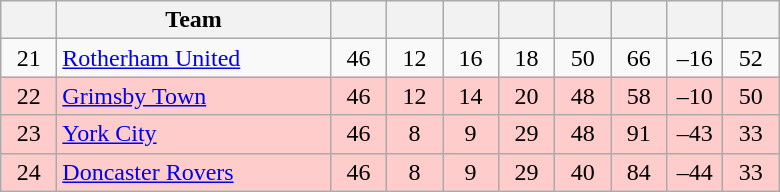<table class="wikitable" style="text-align:center">
<tr>
<th width="30"></th>
<th width="175">Team</th>
<th width="30"></th>
<th width="30"></th>
<th width="30"></th>
<th width="30"></th>
<th width="30"></th>
<th width="30"></th>
<th width="30"></th>
<th width="30"></th>
</tr>
<tr>
<td>21</td>
<td align=left><a href='#'>Rotherham United</a></td>
<td>46</td>
<td>12</td>
<td>16</td>
<td>18</td>
<td>50</td>
<td>66</td>
<td>–16</td>
<td>52</td>
</tr>
<tr bgcolor="FFCCCC">
<td>22</td>
<td align=left><a href='#'>Grimsby Town</a></td>
<td>46</td>
<td>12</td>
<td>14</td>
<td>20</td>
<td>48</td>
<td>58</td>
<td>–10</td>
<td>50</td>
</tr>
<tr bgcolor="FFCCCC">
<td>23</td>
<td align=left><a href='#'>York City</a></td>
<td>46</td>
<td>8</td>
<td>9</td>
<td>29</td>
<td>48</td>
<td>91</td>
<td>–43</td>
<td>33</td>
</tr>
<tr bgcolor="FFCCCC">
<td>24</td>
<td align=left><a href='#'>Doncaster Rovers</a></td>
<td>46</td>
<td>8</td>
<td>9</td>
<td>29</td>
<td>40</td>
<td>84</td>
<td>–44</td>
<td>33</td>
</tr>
</table>
